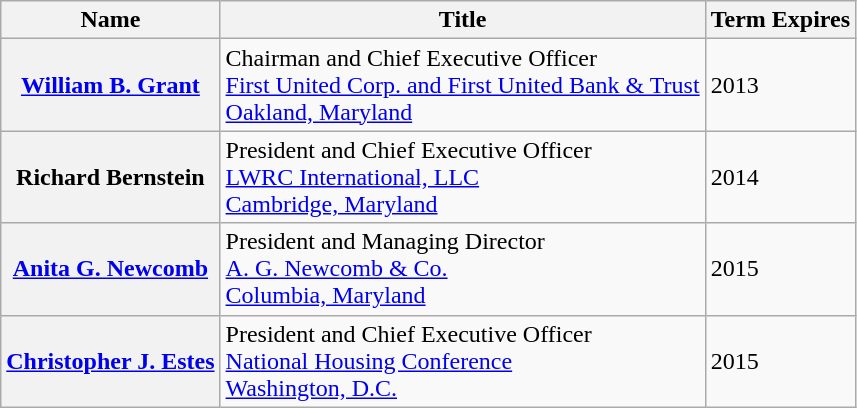<table class="wikitable sortable">
<tr>
<th>Name</th>
<th>Title</th>
<th>Term Expires</th>
</tr>
<tr>
<th><a href='#'>William B. Grant</a></th>
<td>Chairman and Chief Executive Officer<br><a href='#'>First United Corp. and First United Bank &amp; Trust</a><br><a href='#'>Oakland, Maryland</a></td>
<td>2013</td>
</tr>
<tr>
<th>Richard Bernstein</th>
<td>President and Chief Executive Officer<br><a href='#'>LWRC International, LLC</a><br><a href='#'>Cambridge, Maryland</a></td>
<td>2014</td>
</tr>
<tr>
<th><a href='#'>Anita G. Newcomb</a></th>
<td>President and Managing Director<br><a href='#'>A. G. Newcomb & Co.</a><br><a href='#'>Columbia, Maryland</a></td>
<td>2015</td>
</tr>
<tr>
<th><a href='#'>Christopher J. Estes</a></th>
<td>President and Chief Executive Officer<br><a href='#'>National Housing Conference</a><br><a href='#'>Washington, D.C.</a></td>
<td>2015</td>
</tr>
</table>
